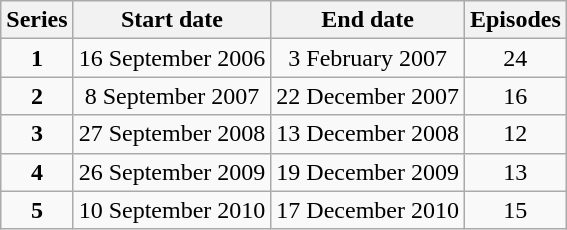<table class="wikitable" style="text-align:center;">
<tr>
<th>Series</th>
<th>Start date</th>
<th>End date</th>
<th>Episodes</th>
</tr>
<tr>
<td><strong>1</strong></td>
<td>16 September 2006</td>
<td>3 February 2007</td>
<td>24</td>
</tr>
<tr>
<td><strong>2</strong></td>
<td>8 September 2007</td>
<td>22 December 2007</td>
<td>16</td>
</tr>
<tr>
<td><strong>3</strong></td>
<td>27 September 2008</td>
<td>13 December 2008</td>
<td>12</td>
</tr>
<tr>
<td><strong>4</strong></td>
<td>26 September 2009</td>
<td>19 December 2009</td>
<td>13</td>
</tr>
<tr>
<td><strong>5</strong></td>
<td>10 September 2010</td>
<td>17 December 2010</td>
<td>15</td>
</tr>
</table>
